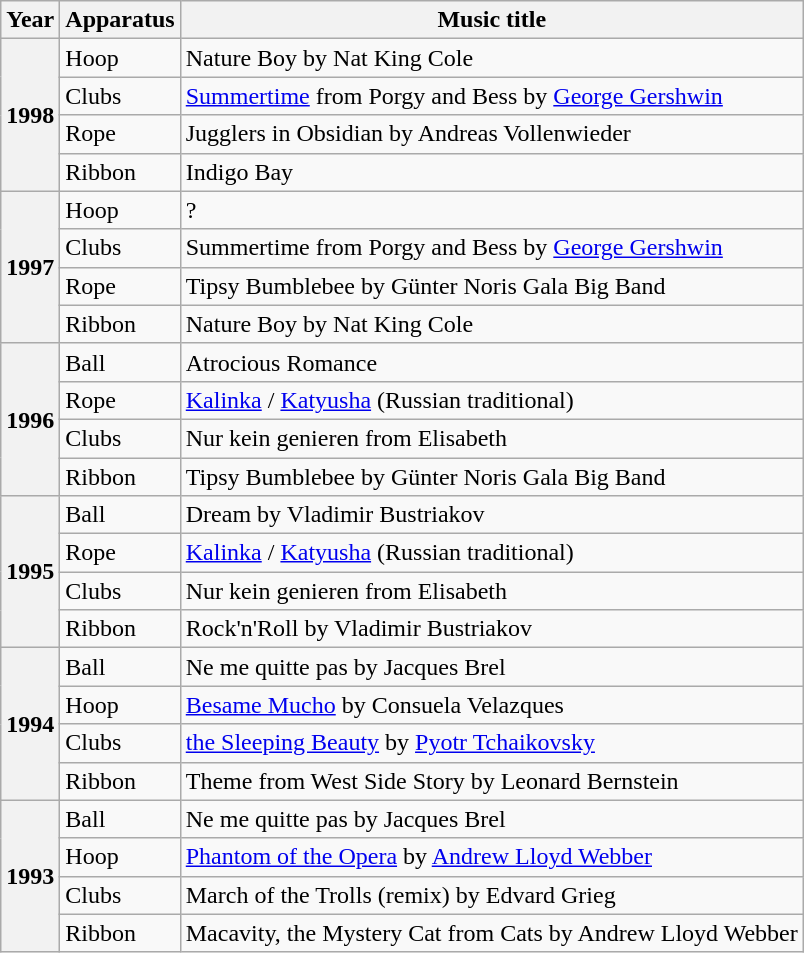<table class="wikitable plainrowheaders">
<tr>
<th scope=col>Year</th>
<th scope=col>Apparatus</th>
<th scope=col>Music title</th>
</tr>
<tr>
<th scope=row rowspan=4>1998</th>
<td>Hoop</td>
<td>Nature Boy by Nat King Cole</td>
</tr>
<tr>
<td>Clubs</td>
<td><a href='#'>Summertime</a> from Porgy and Bess by <a href='#'>George Gershwin</a></td>
</tr>
<tr>
<td>Rope</td>
<td>Jugglers in Obsidian by Andreas Vollenwieder</td>
</tr>
<tr>
<td>Ribbon</td>
<td>Indigo Bay</td>
</tr>
<tr>
<th scope=row rowspan=4>1997</th>
<td>Hoop</td>
<td>?</td>
</tr>
<tr>
<td>Clubs</td>
<td>Summertime from Porgy and Bess by <a href='#'>George Gershwin</a></td>
</tr>
<tr>
<td>Rope</td>
<td>Tipsy Bumblebee by Günter Noris Gala Big Band</td>
</tr>
<tr>
<td>Ribbon</td>
<td>Nature Boy by Nat King Cole</td>
</tr>
<tr>
<th scope=row rowspan=4>1996</th>
<td>Ball</td>
<td>Atrocious Romance</td>
</tr>
<tr>
<td>Rope</td>
<td><a href='#'>Kalinka</a> / <a href='#'>Katyusha</a> (Russian traditional)</td>
</tr>
<tr>
<td>Clubs</td>
<td>Nur kein genieren from Elisabeth</td>
</tr>
<tr>
<td>Ribbon</td>
<td>Tipsy Bumblebee by Günter Noris Gala Big Band</td>
</tr>
<tr>
<th scope=row rowspan=4>1995</th>
<td>Ball</td>
<td>Dream	by Vladimir Bustriakov</td>
</tr>
<tr>
<td>Rope</td>
<td><a href='#'>Kalinka</a> / <a href='#'>Katyusha</a> (Russian traditional)</td>
</tr>
<tr>
<td>Clubs</td>
<td>Nur kein genieren from Elisabeth</td>
</tr>
<tr>
<td>Ribbon</td>
<td>Rock'n'Roll by Vladimir Bustriakov</td>
</tr>
<tr>
<th scope=row rowspan=4>1994</th>
<td>Ball</td>
<td>Ne me quitte pas by Jacques Brel</td>
</tr>
<tr>
<td>Hoop</td>
<td><a href='#'>Besame Mucho</a> by Consuela Velazques</td>
</tr>
<tr>
<td>Clubs</td>
<td><a href='#'>the Sleeping Beauty</a> by <a href='#'>Pyotr Tchaikovsky</a></td>
</tr>
<tr>
<td>Ribbon</td>
<td>Theme from West Side Story by Leonard Bernstein</td>
</tr>
<tr>
<th scope=row rowspan=4>1993</th>
<td>Ball</td>
<td>Ne me quitte pas by Jacques Brel</td>
</tr>
<tr>
<td>Hoop</td>
<td><a href='#'>Phantom of the Opera</a> by <a href='#'>Andrew Lloyd Webber</a></td>
</tr>
<tr>
<td>Clubs</td>
<td>March of the Trolls (remix) by Edvard Grieg</td>
</tr>
<tr>
<td>Ribbon</td>
<td>Macavity, the Mystery Cat from Cats by Andrew Lloyd Webber</td>
</tr>
</table>
